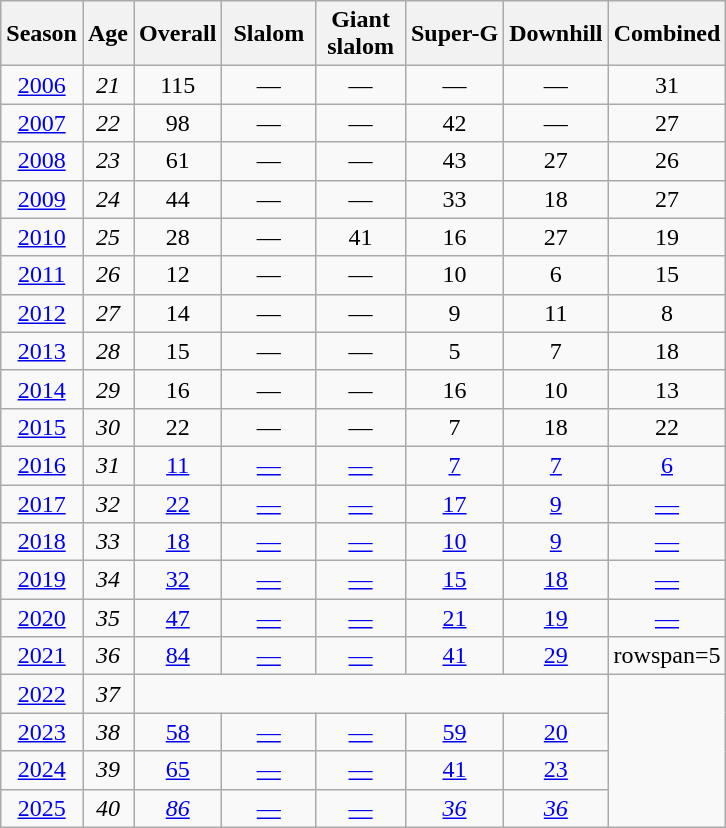<table class=wikitable style="text-align:center">
<tr>
<th>Season</th>
<th>Age</th>
<th>Overall</th>
<th> Slalom </th>
<th>Giant<br> slalom </th>
<th>Super-G</th>
<th>Downhill</th>
<th>Combined</th>
</tr>
<tr>
<td><a href='#'>2006</a></td>
<td><em>21</em></td>
<td>115</td>
<td>—</td>
<td>—</td>
<td>—</td>
<td>—</td>
<td>31</td>
</tr>
<tr>
<td><a href='#'>2007</a></td>
<td><em>22</em></td>
<td>98</td>
<td>—</td>
<td>—</td>
<td>42</td>
<td>—</td>
<td>27</td>
</tr>
<tr>
<td><a href='#'>2008</a></td>
<td><em>23</em></td>
<td>61</td>
<td>—</td>
<td>—</td>
<td>43</td>
<td>27</td>
<td>26</td>
</tr>
<tr>
<td><a href='#'>2009</a></td>
<td><em>24</em></td>
<td>44</td>
<td>—</td>
<td>—</td>
<td>33</td>
<td>18</td>
<td>27</td>
</tr>
<tr>
<td><a href='#'>2010</a></td>
<td><em>25</em></td>
<td>28</td>
<td>—</td>
<td>41</td>
<td>16</td>
<td>27</td>
<td>19</td>
</tr>
<tr>
<td><a href='#'>2011</a></td>
<td><em>26</em></td>
<td>12</td>
<td>—</td>
<td>—</td>
<td>10</td>
<td>6</td>
<td>15</td>
</tr>
<tr>
<td><a href='#'>2012</a></td>
<td><em>27</em></td>
<td>14</td>
<td>—</td>
<td>—</td>
<td>9</td>
<td>11</td>
<td>8</td>
</tr>
<tr>
<td><a href='#'>2013</a></td>
<td><em>28</em></td>
<td>15</td>
<td>—</td>
<td>—</td>
<td>5</td>
<td>7</td>
<td>18</td>
</tr>
<tr>
<td><a href='#'>2014</a></td>
<td><em>29</em></td>
<td>16</td>
<td>—</td>
<td>—</td>
<td>16</td>
<td>10</td>
<td>13</td>
</tr>
<tr>
<td><a href='#'>2015</a></td>
<td><em>30</em></td>
<td>22</td>
<td>—</td>
<td>—</td>
<td>7</td>
<td>18</td>
<td>22</td>
</tr>
<tr>
<td><a href='#'>2016</a></td>
<td><em>31</em></td>
<td><a href='#'>11</a></td>
<td><a href='#'>—</a></td>
<td><a href='#'>—</a></td>
<td><a href='#'>7</a></td>
<td><a href='#'>7</a></td>
<td><a href='#'>6</a></td>
</tr>
<tr>
<td><a href='#'>2017</a></td>
<td><em>32</em></td>
<td><a href='#'>22</a></td>
<td><a href='#'>—</a></td>
<td><a href='#'>—</a></td>
<td><a href='#'>17</a></td>
<td><a href='#'>9</a></td>
<td><a href='#'>—</a></td>
</tr>
<tr>
<td><a href='#'>2018</a></td>
<td><em>33</em></td>
<td><a href='#'>18</a></td>
<td><a href='#'>—</a></td>
<td><a href='#'>—</a></td>
<td><a href='#'>10</a></td>
<td><a href='#'>9</a></td>
<td><a href='#'>—</a></td>
</tr>
<tr>
<td><a href='#'>2019</a></td>
<td><em>34</em></td>
<td><a href='#'>32</a></td>
<td><a href='#'>—</a></td>
<td><a href='#'>—</a></td>
<td><a href='#'>15</a></td>
<td><a href='#'>18</a></td>
<td><a href='#'>—</a></td>
</tr>
<tr>
<td><a href='#'>2020</a></td>
<td><em>35</em></td>
<td><a href='#'>47</a></td>
<td><a href='#'>—</a></td>
<td><a href='#'>—</a></td>
<td><a href='#'>21</a></td>
<td><a href='#'>19</a></td>
<td><a href='#'>—</a></td>
</tr>
<tr>
<td><a href='#'>2021</a></td>
<td><em>36</em></td>
<td><a href='#'>84</a></td>
<td><a href='#'>—</a></td>
<td><a href='#'>—</a></td>
<td><a href='#'>41</a></td>
<td><a href='#'>29</a></td>
<td>rowspan=5 </td>
</tr>
<tr>
<td><a href='#'>2022</a></td>
<td><em>37</em></td>
<td colspan=5></td>
</tr>
<tr>
<td><a href='#'>2023</a></td>
<td><em>38</em></td>
<td><a href='#'>58</a></td>
<td><a href='#'>—</a></td>
<td><a href='#'>—</a></td>
<td><a href='#'>59</a></td>
<td><a href='#'>20</a></td>
</tr>
<tr>
<td><a href='#'>2024</a></td>
<td><em>39</em></td>
<td><a href='#'>65</a></td>
<td><a href='#'>—</a></td>
<td><a href='#'>—</a></td>
<td><a href='#'>41</a></td>
<td><a href='#'>23</a></td>
</tr>
<tr>
<td><a href='#'>2025</a></td>
<td><em>40</em></td>
<td><a href='#'><em>86</em></a></td>
<td><a href='#'>—</a></td>
<td><a href='#'>—</a></td>
<td><a href='#'><em>36</em></a></td>
<td><a href='#'><em>36</em></a></td>
</tr>
</table>
